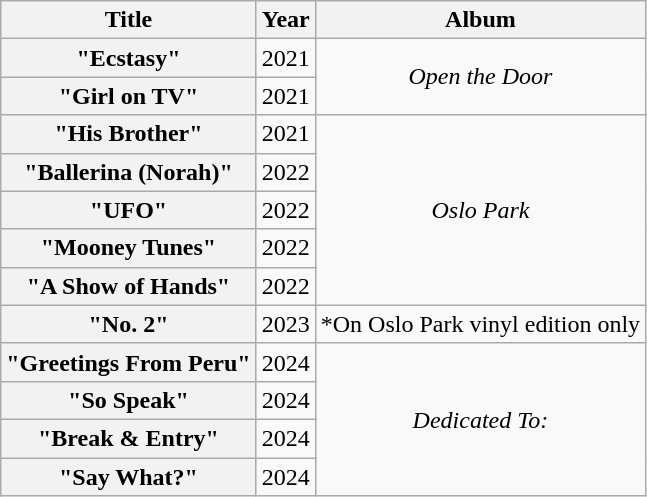<table class="wikitable plainrowheaders" style="text-align:center;">
<tr>
<th>Title</th>
<th>Year</th>
<th>Album</th>
</tr>
<tr>
<th scope="row">"Ecstasy"</th>
<td>2021</td>
<td rowspan="2"><em>Open the Door</em></td>
</tr>
<tr>
<th scope="row">"Girl on TV"</th>
<td>2021</td>
</tr>
<tr>
<th scope="row">"His Brother"</th>
<td>2021</td>
<td rowspan="5"><em>Oslo Park</em></td>
</tr>
<tr>
<th scope="row">"Ballerina (Norah)"</th>
<td>2022</td>
</tr>
<tr>
<th scope="row">"UFO"</th>
<td>2022</td>
</tr>
<tr>
<th scope="row">"Mooney Tunes"</th>
<td>2022</td>
</tr>
<tr>
<th scope="row">"A Show of Hands"</th>
<td>2022</td>
</tr>
<tr>
<th scope="row">"No. 2"</th>
<td>2023</td>
<td>*On Oslo Park vinyl edition only</td>
</tr>
<tr>
<th scope="row">"Greetings From Peru"</th>
<td>2024</td>
<td rowspan="4"><em>Dedicated To:</em></td>
</tr>
<tr>
<th scope="row">"So Speak"</th>
<td>2024</td>
</tr>
<tr>
<th scope="row">"Break & Entry"</th>
<td>2024</td>
</tr>
<tr>
<th scope="row">"Say What?"</th>
<td>2024</td>
</tr>
</table>
